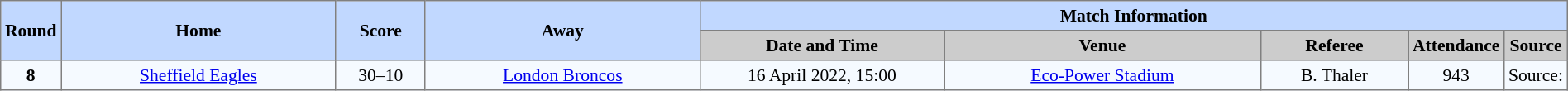<table border=1 style="border-collapse:collapse; font-size:90%; text-align:center;" cellpadding=3 cellspacing=0 width=100%>
<tr style="background:#c1d8ff;">
<th scope="col" rowspan=2 width=1%>Round</th>
<th scope="col" rowspan=2 width=19%>Home</th>
<th scope="col" rowspan=2 width=6%>Score</th>
<th scope="col" rowspan=2 width=19%>Away</th>
<th colspan=5>Match Information</th>
</tr>
<tr style="background:#cccccc;">
<th scope="col" width=17%>Date and Time</th>
<th scope="col" width=22%>Venue</th>
<th scope="col" width=10%>Referee</th>
<th scope="col" width=7%>Attendance</th>
<th scope="col" width=7%>Source</th>
</tr>
<tr style="background:#f5faff;">
<td><strong>8</strong></td>
<td> <a href='#'>Sheffield Eagles</a></td>
<td>30–10</td>
<td> <a href='#'>London Broncos</a></td>
<td>16 April 2022, 15:00</td>
<td><a href='#'>Eco-Power Stadium</a></td>
<td>B. Thaler</td>
<td>943</td>
<td>Source:</td>
</tr>
</table>
